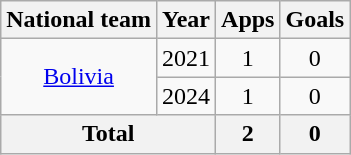<table class="wikitable" style="text-align:center">
<tr>
<th>National team</th>
<th>Year</th>
<th>Apps</th>
<th>Goals</th>
</tr>
<tr>
<td rowspan="2"><a href='#'>Bolivia</a></td>
<td>2021</td>
<td>1</td>
<td>0</td>
</tr>
<tr>
<td>2024</td>
<td>1</td>
<td>0</td>
</tr>
<tr>
<th colspan="2">Total</th>
<th>2</th>
<th>0</th>
</tr>
</table>
